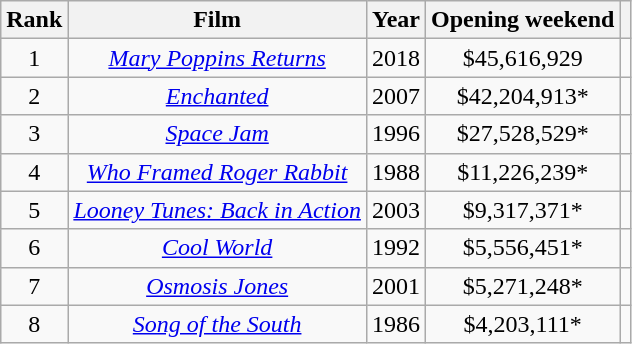<table class="wikitable sortable" style="text-align:center">
<tr>
<th>Rank</th>
<th>Film</th>
<th>Year</th>
<th>Opening weekend</th>
<th class="unsortable"></th>
</tr>
<tr>
<td>1</td>
<td><em><a href='#'>Mary Poppins Returns</a></em></td>
<td>2018</td>
<td>$45,616,929</td>
<td></td>
</tr>
<tr>
<td>2</td>
<td><em><a href='#'>Enchanted</a></em></td>
<td>2007</td>
<td>$42,204,913*</td>
<td></td>
</tr>
<tr>
<td>3</td>
<td><em><a href='#'>Space Jam</a></em></td>
<td>1996</td>
<td>$27,528,529*</td>
<td></td>
</tr>
<tr>
<td>4</td>
<td><em><a href='#'>Who Framed Roger Rabbit</a></em></td>
<td>1988</td>
<td>$11,226,239*</td>
<td></td>
</tr>
<tr>
<td>5</td>
<td><em><a href='#'>Looney Tunes: Back in Action</a></em></td>
<td>2003</td>
<td>$9,317,371*</td>
<td></td>
</tr>
<tr>
<td>6</td>
<td><em><a href='#'>Cool World</a></em></td>
<td>1992</td>
<td>$5,556,451*</td>
<td></td>
</tr>
<tr>
<td>7</td>
<td><em><a href='#'>Osmosis Jones</a></em></td>
<td>2001</td>
<td>$5,271,248*</td>
<td></td>
</tr>
<tr>
<td>8</td>
<td><em><a href='#'>Song of the South</a></em></td>
<td>1986</td>
<td>$4,203,111*</td>
<td></td>
</tr>
</table>
